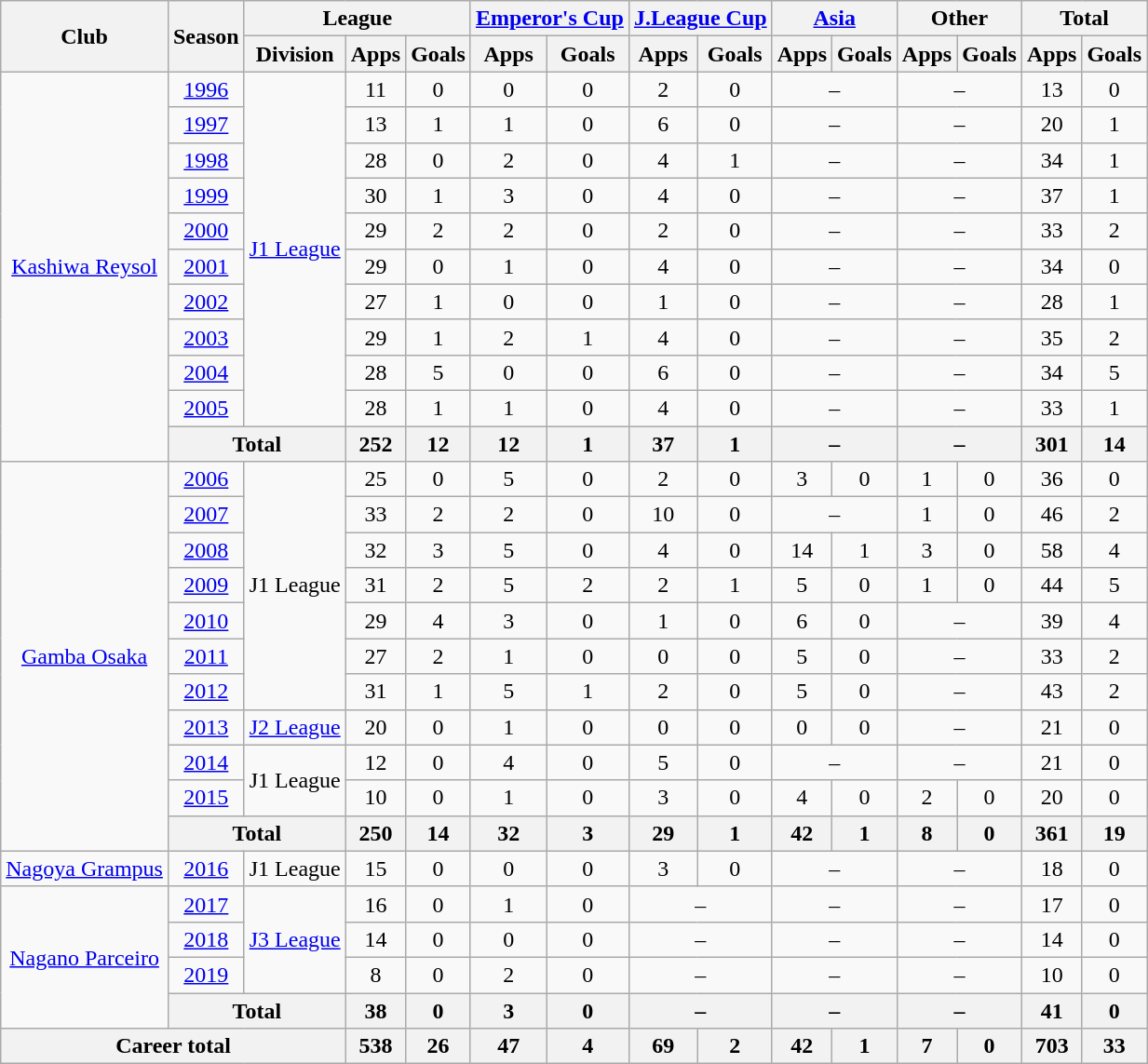<table class="wikitable" style="text-align:center">
<tr>
<th rowspan="2">Club</th>
<th rowspan="2">Season</th>
<th colspan="3">League</th>
<th colspan="2"><a href='#'>Emperor's Cup</a></th>
<th colspan="2"><a href='#'>J.League Cup</a></th>
<th colspan="2"><a href='#'>Asia</a></th>
<th colspan="2">Other</th>
<th colspan="2">Total</th>
</tr>
<tr>
<th>Division</th>
<th>Apps</th>
<th>Goals</th>
<th>Apps</th>
<th>Goals</th>
<th>Apps</th>
<th>Goals</th>
<th>Apps</th>
<th>Goals</th>
<th>Apps</th>
<th>Goals</th>
<th>Apps</th>
<th>Goals</th>
</tr>
<tr>
<td rowspan="11"><a href='#'>Kashiwa Reysol</a></td>
<td><a href='#'>1996</a></td>
<td rowspan="10"><a href='#'>J1 League</a></td>
<td>11</td>
<td>0</td>
<td>0</td>
<td>0</td>
<td>2</td>
<td>0</td>
<td colspan="2">–</td>
<td colspan="2">–</td>
<td>13</td>
<td>0</td>
</tr>
<tr>
<td><a href='#'>1997</a></td>
<td>13</td>
<td>1</td>
<td>1</td>
<td>0</td>
<td>6</td>
<td>0</td>
<td colspan="2">–</td>
<td colspan="2">–</td>
<td>20</td>
<td>1</td>
</tr>
<tr>
<td><a href='#'>1998</a></td>
<td>28</td>
<td>0</td>
<td>2</td>
<td>0</td>
<td>4</td>
<td>1</td>
<td colspan="2">–</td>
<td colspan="2">–</td>
<td>34</td>
<td>1</td>
</tr>
<tr>
<td><a href='#'>1999</a></td>
<td>30</td>
<td>1</td>
<td>3</td>
<td>0</td>
<td>4</td>
<td>0</td>
<td colspan="2">–</td>
<td colspan="2">–</td>
<td>37</td>
<td>1</td>
</tr>
<tr>
<td><a href='#'>2000</a></td>
<td>29</td>
<td>2</td>
<td>2</td>
<td>0</td>
<td>2</td>
<td>0</td>
<td colspan="2">–</td>
<td colspan="2">–</td>
<td>33</td>
<td>2</td>
</tr>
<tr>
<td><a href='#'>2001</a></td>
<td>29</td>
<td>0</td>
<td>1</td>
<td>0</td>
<td>4</td>
<td>0</td>
<td colspan="2">–</td>
<td colspan="2">–</td>
<td>34</td>
<td>0</td>
</tr>
<tr>
<td><a href='#'>2002</a></td>
<td>27</td>
<td>1</td>
<td>0</td>
<td>0</td>
<td>1</td>
<td>0</td>
<td colspan="2">–</td>
<td colspan="2">–</td>
<td>28</td>
<td>1</td>
</tr>
<tr>
<td><a href='#'>2003</a></td>
<td>29</td>
<td>1</td>
<td>2</td>
<td>1</td>
<td>4</td>
<td>0</td>
<td colspan="2">–</td>
<td colspan="2">–</td>
<td>35</td>
<td>2</td>
</tr>
<tr>
<td><a href='#'>2004</a></td>
<td>28</td>
<td>5</td>
<td>0</td>
<td>0</td>
<td>6</td>
<td>0</td>
<td colspan="2">–</td>
<td colspan="2">–</td>
<td>34</td>
<td>5</td>
</tr>
<tr>
<td><a href='#'>2005</a></td>
<td>28</td>
<td>1</td>
<td>1</td>
<td>0</td>
<td>4</td>
<td>0</td>
<td colspan="2">–</td>
<td colspan="2">–</td>
<td>33</td>
<td>1</td>
</tr>
<tr>
<th colspan="2">Total</th>
<th>252</th>
<th>12</th>
<th>12</th>
<th>1</th>
<th>37</th>
<th>1</th>
<th colspan="2">–</th>
<th colspan="2">–</th>
<th>301</th>
<th>14</th>
</tr>
<tr>
<td rowspan="11"><a href='#'>Gamba Osaka</a></td>
<td><a href='#'>2006</a></td>
<td rowspan="7">J1 League</td>
<td>25</td>
<td>0</td>
<td>5</td>
<td>0</td>
<td>2</td>
<td>0</td>
<td>3</td>
<td>0</td>
<td>1</td>
<td>0</td>
<td>36</td>
<td>0</td>
</tr>
<tr>
<td><a href='#'>2007</a></td>
<td>33</td>
<td>2</td>
<td>2</td>
<td>0</td>
<td>10</td>
<td>0</td>
<td colspan="2">–</td>
<td>1</td>
<td>0</td>
<td>46</td>
<td>2</td>
</tr>
<tr>
<td><a href='#'>2008</a></td>
<td>32</td>
<td>3</td>
<td>5</td>
<td>0</td>
<td>4</td>
<td>0</td>
<td>14</td>
<td>1</td>
<td>3</td>
<td>0</td>
<td>58</td>
<td>4</td>
</tr>
<tr>
<td><a href='#'>2009</a></td>
<td>31</td>
<td>2</td>
<td>5</td>
<td>2</td>
<td>2</td>
<td>1</td>
<td>5</td>
<td>0</td>
<td>1</td>
<td>0</td>
<td>44</td>
<td>5</td>
</tr>
<tr>
<td><a href='#'>2010</a></td>
<td>29</td>
<td>4</td>
<td>3</td>
<td>0</td>
<td>1</td>
<td>0</td>
<td>6</td>
<td>0</td>
<td colspan="2">–</td>
<td>39</td>
<td>4</td>
</tr>
<tr>
<td><a href='#'>2011</a></td>
<td>27</td>
<td>2</td>
<td>1</td>
<td>0</td>
<td>0</td>
<td>0</td>
<td>5</td>
<td>0</td>
<td colspan="2">–</td>
<td>33</td>
<td>2</td>
</tr>
<tr>
<td><a href='#'>2012</a></td>
<td>31</td>
<td>1</td>
<td>5</td>
<td>1</td>
<td>2</td>
<td>0</td>
<td>5</td>
<td>0</td>
<td colspan="2">–</td>
<td>43</td>
<td>2</td>
</tr>
<tr>
<td><a href='#'>2013</a></td>
<td><a href='#'>J2 League</a></td>
<td>20</td>
<td>0</td>
<td>1</td>
<td>0</td>
<td>0</td>
<td>0</td>
<td>0</td>
<td>0</td>
<td colspan="2">–</td>
<td>21</td>
<td>0</td>
</tr>
<tr>
<td><a href='#'>2014</a></td>
<td rowspan="2">J1 League</td>
<td>12</td>
<td>0</td>
<td>4</td>
<td>0</td>
<td>5</td>
<td>0</td>
<td colspan="2">–</td>
<td colspan="2">–</td>
<td>21</td>
<td>0</td>
</tr>
<tr>
<td><a href='#'>2015</a></td>
<td>10</td>
<td>0</td>
<td>1</td>
<td>0</td>
<td>3</td>
<td>0</td>
<td>4</td>
<td>0</td>
<td>2</td>
<td>0</td>
<td>20</td>
<td>0</td>
</tr>
<tr>
<th colspan="2">Total</th>
<th>250</th>
<th>14</th>
<th>32</th>
<th>3</th>
<th>29</th>
<th>1</th>
<th>42</th>
<th>1</th>
<th>8</th>
<th>0</th>
<th>361</th>
<th>19</th>
</tr>
<tr>
<td><a href='#'>Nagoya Grampus</a></td>
<td><a href='#'>2016</a></td>
<td>J1 League</td>
<td>15</td>
<td>0</td>
<td>0</td>
<td>0</td>
<td>3</td>
<td>0</td>
<td colspan="2">–</td>
<td colspan="2">–</td>
<td>18</td>
<td>0</td>
</tr>
<tr>
<td rowspan="4"><a href='#'>Nagano Parceiro</a></td>
<td><a href='#'>2017</a></td>
<td rowspan="3"><a href='#'>J3 League</a></td>
<td>16</td>
<td>0</td>
<td>1</td>
<td>0</td>
<td colspan="2">–</td>
<td colspan="2">–</td>
<td colspan="2">–</td>
<td>17</td>
<td>0</td>
</tr>
<tr>
<td><a href='#'>2018</a></td>
<td>14</td>
<td>0</td>
<td>0</td>
<td>0</td>
<td colspan="2">–</td>
<td colspan="2">–</td>
<td colspan="2">–</td>
<td>14</td>
<td>0</td>
</tr>
<tr>
<td><a href='#'>2019</a></td>
<td>8</td>
<td>0</td>
<td>2</td>
<td>0</td>
<td colspan="2">–</td>
<td colspan="2">–</td>
<td colspan="2">–</td>
<td>10</td>
<td>0</td>
</tr>
<tr>
<th colspan="2">Total</th>
<th>38</th>
<th>0</th>
<th>3</th>
<th>0</th>
<th colspan="2">–</th>
<th colspan="2">–</th>
<th colspan="2">–</th>
<th>41</th>
<th>0</th>
</tr>
<tr>
<th colspan="3">Career total</th>
<th>538</th>
<th>26</th>
<th>47</th>
<th>4</th>
<th>69</th>
<th>2</th>
<th>42</th>
<th>1</th>
<th>7</th>
<th>0</th>
<th>703</th>
<th>33</th>
</tr>
</table>
